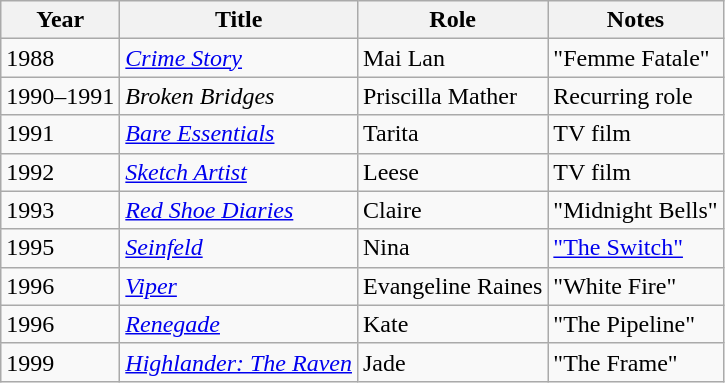<table class="wikitable sortable">
<tr>
<th>Year</th>
<th>Title</th>
<th>Role</th>
<th class="unsortable">Notes</th>
</tr>
<tr>
<td>1988</td>
<td><em><a href='#'>Crime Story</a></em></td>
<td>Mai Lan</td>
<td>"Femme Fatale"</td>
</tr>
<tr>
<td>1990–1991</td>
<td><em>Broken Bridges</em></td>
<td>Priscilla Mather</td>
<td>Recurring role</td>
</tr>
<tr>
<td>1991</td>
<td><em><a href='#'>Bare Essentials</a></em></td>
<td>Tarita</td>
<td>TV film</td>
</tr>
<tr>
<td>1992</td>
<td><em><a href='#'>Sketch Artist</a></em></td>
<td>Leese</td>
<td>TV film</td>
</tr>
<tr>
<td>1993</td>
<td><em><a href='#'>Red Shoe Diaries</a></em></td>
<td>Claire</td>
<td>"Midnight Bells"</td>
</tr>
<tr>
<td>1995</td>
<td><em><a href='#'>Seinfeld</a></em></td>
<td>Nina</td>
<td><a href='#'>"The Switch"</a></td>
</tr>
<tr>
<td>1996</td>
<td><em><a href='#'>Viper</a></em></td>
<td>Evangeline Raines</td>
<td>"White Fire"</td>
</tr>
<tr>
<td>1996</td>
<td><em><a href='#'>Renegade</a></em></td>
<td>Kate</td>
<td>"The Pipeline"</td>
</tr>
<tr>
<td>1999</td>
<td><em><a href='#'>Highlander: The Raven</a></em></td>
<td>Jade</td>
<td>"The Frame"</td>
</tr>
</table>
